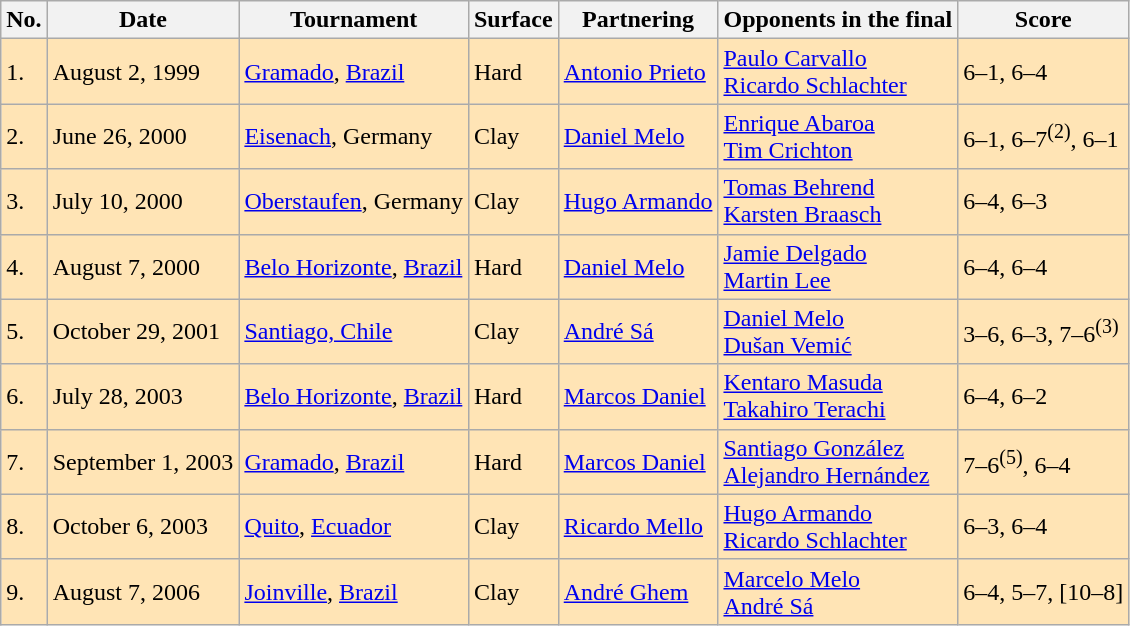<table class="sortable wikitable">
<tr>
<th>No.</th>
<th>Date</th>
<th>Tournament</th>
<th>Surface</th>
<th>Partnering</th>
<th>Opponents in the final</th>
<th>Score</th>
</tr>
<tr bgcolor="moccasin">
<td>1.</td>
<td>August 2, 1999</td>
<td><a href='#'>Gramado</a>, <a href='#'>Brazil</a></td>
<td>Hard</td>
<td> <a href='#'>Antonio Prieto</a></td>
<td> <a href='#'>Paulo Carvallo</a> <br>  <a href='#'>Ricardo Schlachter</a></td>
<td>6–1, 6–4</td>
</tr>
<tr bgcolor="moccasin">
<td>2.</td>
<td>June 26, 2000</td>
<td><a href='#'>Eisenach</a>, Germany</td>
<td>Clay</td>
<td> <a href='#'>Daniel Melo</a></td>
<td> <a href='#'>Enrique Abaroa</a> <br>  <a href='#'>Tim Crichton</a></td>
<td>6–1, 6–7<sup>(2)</sup>, 6–1</td>
</tr>
<tr bgcolor="moccasin">
<td>3.</td>
<td>July 10, 2000</td>
<td><a href='#'>Oberstaufen</a>, Germany</td>
<td>Clay</td>
<td> <a href='#'>Hugo Armando</a></td>
<td> <a href='#'>Tomas Behrend</a> <br>  <a href='#'>Karsten Braasch</a></td>
<td>6–4, 6–3</td>
</tr>
<tr bgcolor="moccasin">
<td>4.</td>
<td>August 7, 2000</td>
<td><a href='#'>Belo Horizonte</a>, <a href='#'>Brazil</a></td>
<td>Hard</td>
<td> <a href='#'>Daniel Melo</a></td>
<td> <a href='#'>Jamie Delgado</a> <br>  <a href='#'>Martin Lee</a></td>
<td>6–4, 6–4</td>
</tr>
<tr bgcolor="moccasin">
<td>5.</td>
<td>October 29, 2001</td>
<td><a href='#'>Santiago, Chile</a></td>
<td>Clay</td>
<td> <a href='#'>André Sá</a></td>
<td> <a href='#'>Daniel Melo</a> <br>  <a href='#'>Dušan Vemić</a></td>
<td>3–6, 6–3, 7–6<sup>(3)</sup></td>
</tr>
<tr bgcolor="moccasin">
<td>6.</td>
<td>July 28, 2003</td>
<td><a href='#'>Belo Horizonte</a>, <a href='#'>Brazil</a></td>
<td>Hard</td>
<td> <a href='#'>Marcos Daniel</a></td>
<td> <a href='#'>Kentaro Masuda</a> <br>  <a href='#'>Takahiro Terachi</a></td>
<td>6–4, 6–2</td>
</tr>
<tr bgcolor="moccasin">
<td>7.</td>
<td>September 1, 2003</td>
<td><a href='#'>Gramado</a>, <a href='#'>Brazil</a></td>
<td>Hard</td>
<td> <a href='#'>Marcos Daniel</a></td>
<td> <a href='#'>Santiago González</a> <br>  <a href='#'>Alejandro Hernández</a></td>
<td>7–6<sup>(5)</sup>, 6–4</td>
</tr>
<tr bgcolor="moccasin">
<td>8.</td>
<td>October 6, 2003</td>
<td><a href='#'>Quito</a>, <a href='#'>Ecuador</a></td>
<td>Clay</td>
<td> <a href='#'>Ricardo Mello</a></td>
<td> <a href='#'>Hugo Armando</a> <br>  <a href='#'>Ricardo Schlachter</a></td>
<td>6–3, 6–4</td>
</tr>
<tr bgcolor="moccasin">
<td>9.</td>
<td>August 7, 2006</td>
<td><a href='#'>Joinville</a>, <a href='#'>Brazil</a></td>
<td>Clay</td>
<td> <a href='#'>André Ghem</a></td>
<td> <a href='#'>Marcelo Melo</a> <br>  <a href='#'>André Sá</a></td>
<td>6–4, 5–7, [10–8]</td>
</tr>
</table>
